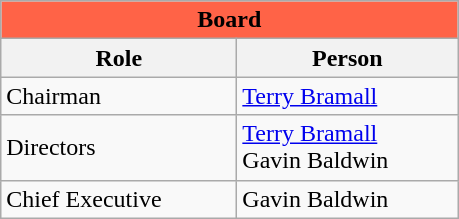<table class="wikitable" style="text-align:left;">
<tr>
<th colspan=2 style="background:#FF6347">Board</th>
</tr>
<tr>
<th style="width:150px;">Role</th>
<th style="width:140px;">Person</th>
</tr>
<tr>
<td>Chairman</td>
<td><a href='#'>Terry Bramall</a></td>
</tr>
<tr>
<td>Directors</td>
<td><a href='#'>Terry Bramall</a><br> Gavin Baldwin</td>
</tr>
<tr>
<td>Chief Executive</td>
<td>Gavin Baldwin</td>
</tr>
</table>
